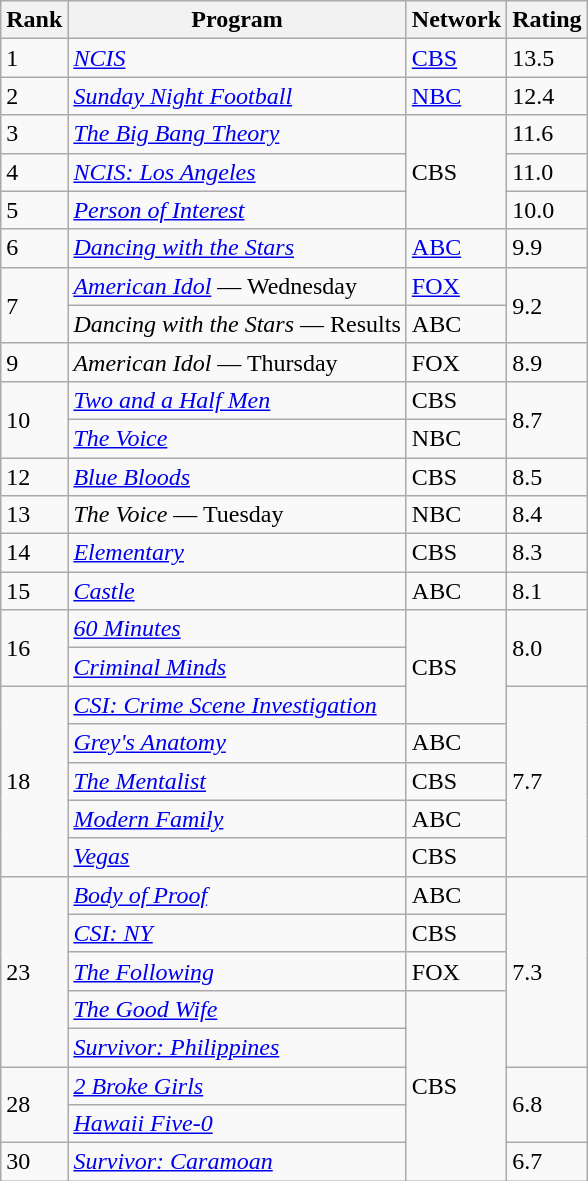<table class="wikitable">
<tr>
<th>Rank</th>
<th>Program</th>
<th>Network</th>
<th>Rating</th>
</tr>
<tr>
<td>1</td>
<td><em><a href='#'>NCIS</a></em></td>
<td><a href='#'>CBS</a></td>
<td>13.5</td>
</tr>
<tr>
<td>2</td>
<td><em><a href='#'>Sunday Night Football</a></em></td>
<td><a href='#'>NBC</a></td>
<td>12.4</td>
</tr>
<tr>
<td>3</td>
<td><em><a href='#'>The Big Bang Theory</a></em></td>
<td rowspan="3">CBS</td>
<td>11.6</td>
</tr>
<tr>
<td>4</td>
<td><em><a href='#'>NCIS: Los Angeles</a></em></td>
<td>11.0</td>
</tr>
<tr>
<td>5</td>
<td><em><a href='#'>Person of Interest</a></em></td>
<td>10.0</td>
</tr>
<tr>
<td>6</td>
<td><em><a href='#'>Dancing with the Stars</a></em></td>
<td><a href='#'>ABC</a></td>
<td>9.9</td>
</tr>
<tr>
<td rowspan="2">7</td>
<td><em><a href='#'>American Idol</a></em> — Wednesday</td>
<td><a href='#'>FOX</a></td>
<td rowspan="2">9.2</td>
</tr>
<tr>
<td><em>Dancing with the Stars</em> — Results</td>
<td>ABC</td>
</tr>
<tr>
<td>9</td>
<td><em>American Idol</em> — Thursday</td>
<td>FOX</td>
<td>8.9</td>
</tr>
<tr>
<td rowspan="2">10</td>
<td><em><a href='#'>Two and a Half Men</a></em></td>
<td>CBS</td>
<td rowspan="2">8.7</td>
</tr>
<tr>
<td><em><a href='#'>The Voice</a></em></td>
<td>NBC</td>
</tr>
<tr>
<td>12</td>
<td><em><a href='#'>Blue Bloods</a></em></td>
<td>CBS</td>
<td>8.5</td>
</tr>
<tr>
<td>13</td>
<td><em>The Voice</em> — Tuesday</td>
<td>NBC</td>
<td>8.4</td>
</tr>
<tr>
<td>14</td>
<td><em><a href='#'>Elementary</a></em></td>
<td>CBS</td>
<td>8.3</td>
</tr>
<tr>
<td>15</td>
<td><em><a href='#'>Castle</a></em></td>
<td>ABC</td>
<td>8.1</td>
</tr>
<tr>
<td rowspan="2">16</td>
<td><em><a href='#'>60 Minutes</a></em></td>
<td rowspan="3">CBS</td>
<td rowspan="2">8.0</td>
</tr>
<tr>
<td><em><a href='#'>Criminal Minds</a></em></td>
</tr>
<tr>
<td rowspan="5">18</td>
<td><em><a href='#'>CSI: Crime Scene Investigation</a></em></td>
<td rowspan="5">7.7</td>
</tr>
<tr>
<td><em><a href='#'>Grey's Anatomy</a></em></td>
<td>ABC</td>
</tr>
<tr>
<td><em><a href='#'>The Mentalist</a></em></td>
<td>CBS</td>
</tr>
<tr>
<td><em><a href='#'>Modern Family</a></em></td>
<td>ABC</td>
</tr>
<tr>
<td><em><a href='#'>Vegas</a></em></td>
<td>CBS</td>
</tr>
<tr>
<td rowspan="5">23</td>
<td><em><a href='#'>Body of Proof</a></em></td>
<td>ABC</td>
<td rowspan="5">7.3</td>
</tr>
<tr>
<td><em><a href='#'>CSI: NY</a></em></td>
<td>CBS</td>
</tr>
<tr>
<td><em><a href='#'>The Following</a></em></td>
<td>FOX</td>
</tr>
<tr>
<td><em><a href='#'>The Good Wife</a></em></td>
<td rowspan="5">CBS</td>
</tr>
<tr>
<td><em><a href='#'>Survivor: Philippines</a></em></td>
</tr>
<tr>
<td rowspan="2">28</td>
<td><em><a href='#'>2 Broke Girls</a></em></td>
<td rowspan="2">6.8</td>
</tr>
<tr>
<td><em><a href='#'>Hawaii Five-0</a></em></td>
</tr>
<tr>
<td>30</td>
<td><em><a href='#'>Survivor: Caramoan</a></em></td>
<td>6.7</td>
</tr>
</table>
